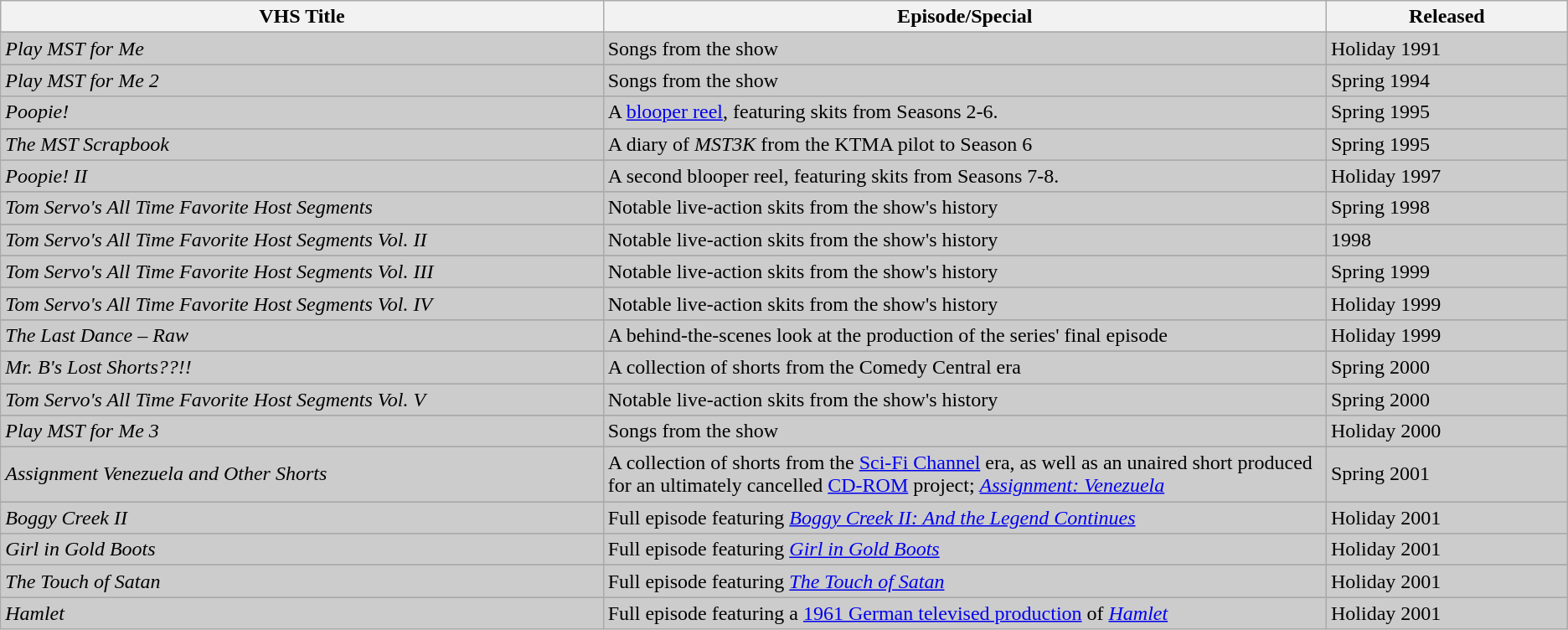<table class="wikitable">
<tr>
<th width=25%>VHS Title</th>
<th width=30%>Episode/Special</th>
<th width=10%>Released</th>
</tr>
<tr>
</tr>
<tr style="text-align:left; background:#ccc;">
<td><em>Play MST for Me</em></td>
<td>Songs from the show</td>
<td>Holiday 1991</td>
</tr>
<tr>
</tr>
<tr style="text-align:left; background:#ccc;">
<td><em>Play MST for Me 2</em></td>
<td>Songs from the show</td>
<td>Spring 1994</td>
</tr>
<tr>
</tr>
<tr style="text-align:left; background:#ccc;">
<td><em>Poopie!</em></td>
<td>A <a href='#'>blooper reel</a>, featuring skits from Seasons 2-6.</td>
<td>Spring 1995</td>
</tr>
<tr>
</tr>
<tr style="text-align:left; background:#ccc;">
<td><em>The MST Scrapbook</em></td>
<td>A diary of <em>MST3K</em> from the KTMA pilot to Season 6</td>
<td>Spring 1995</td>
</tr>
<tr>
</tr>
<tr style="text-align:left; background:#ccc;">
<td><em>Poopie! II</em></td>
<td>A second blooper reel, featuring skits from Seasons 7-8.</td>
<td>Holiday 1997</td>
</tr>
<tr>
</tr>
<tr style="text-align:left; background:#ccc;">
<td><em>Tom Servo's All Time Favorite Host Segments</em></td>
<td>Notable live-action skits from the show's history</td>
<td>Spring 1998</td>
</tr>
<tr>
</tr>
<tr style="text-align:left; background:#ccc;">
<td><em>Tom Servo's All Time Favorite Host Segments Vol. II</em></td>
<td>Notable live-action skits from the show's history</td>
<td>1998</td>
</tr>
<tr>
</tr>
<tr style="text-align:left; background:#ccc;">
<td><em>Tom Servo's All Time Favorite Host Segments Vol. III</em></td>
<td>Notable live-action skits from the show's history</td>
<td>Spring 1999</td>
</tr>
<tr>
</tr>
<tr style="text-align:left; background:#ccc;">
<td><em>Tom Servo's All Time Favorite Host Segments Vol. IV</em></td>
<td>Notable live-action skits from the show's history</td>
<td>Holiday 1999</td>
</tr>
<tr>
</tr>
<tr style="text-align:left; background:#ccc;">
<td><em>The Last Dance – Raw</em></td>
<td>A behind-the-scenes look at the production of the series' final episode</td>
<td>Holiday 1999</td>
</tr>
<tr>
</tr>
<tr style="text-align:left; background:#ccc;">
<td><em>Mr. B's Lost Shorts??!!</em></td>
<td>A collection of shorts from the Comedy Central era</td>
<td>Spring 2000</td>
</tr>
<tr>
</tr>
<tr style="text-align:left; background:#ccc;">
<td><em>Tom Servo's All Time Favorite Host Segments Vol. V</em></td>
<td>Notable live-action skits from the show's history</td>
<td>Spring 2000</td>
</tr>
<tr>
</tr>
<tr style="text-align:left; background:#ccc;">
<td><em>Play MST for Me 3</em></td>
<td>Songs from the show</td>
<td>Holiday 2000</td>
</tr>
<tr>
</tr>
<tr style="text-align:left; background:#ccc;">
<td><em>Assignment Venezuela and Other Shorts</em></td>
<td>A collection of shorts from the <a href='#'>Sci-Fi Channel</a> era, as well as an unaired short produced for an ultimately cancelled <a href='#'>CD-ROM</a> project; <em><a href='#'>Assignment: Venezuela</a></em></td>
<td>Spring 2001</td>
</tr>
<tr>
</tr>
<tr style="text-align:left; background:#ccc;">
<td><em>Boggy Creek II</em></td>
<td>Full episode featuring <em><a href='#'>Boggy Creek II: And the Legend Continues</a></em></td>
<td>Holiday 2001</td>
</tr>
<tr>
</tr>
<tr style="text-align:left; background:#ccc;">
<td><em>Girl in Gold Boots</em></td>
<td>Full episode featuring <em><a href='#'>Girl in Gold Boots</a></em></td>
<td>Holiday 2001</td>
</tr>
<tr>
</tr>
<tr style="text-align:left; background:#ccc;">
<td><em>The Touch of Satan</em></td>
<td>Full episode featuring <em><a href='#'>The Touch of Satan</a></em></td>
<td>Holiday 2001</td>
</tr>
<tr>
</tr>
<tr style="text-align:left; background:#ccc;">
<td><em>Hamlet</em></td>
<td>Full episode featuring a <a href='#'>1961 German televised production</a> of <em><a href='#'>Hamlet</a></em></td>
<td>Holiday 2001</td>
</tr>
</table>
